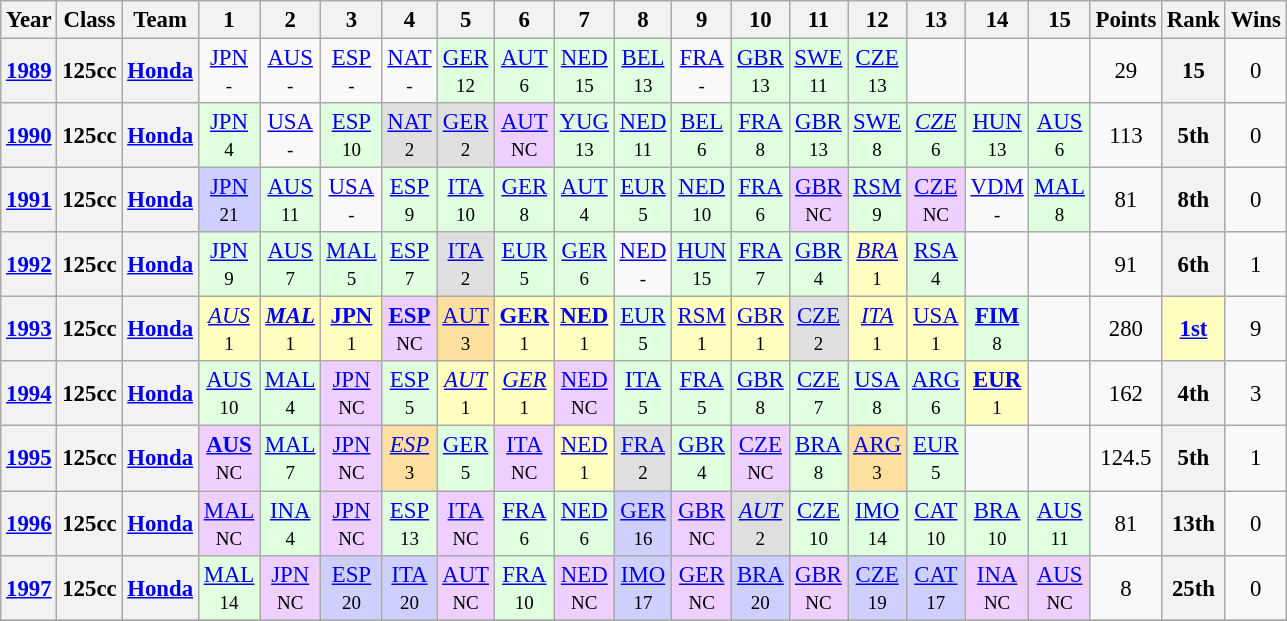<table class="wikitable" style="text-align:center; font-size:95%">
<tr>
<th>Year</th>
<th>Class</th>
<th>Team</th>
<th>1</th>
<th>2</th>
<th>3</th>
<th>4</th>
<th>5</th>
<th>6</th>
<th>7</th>
<th>8</th>
<th>9</th>
<th>10</th>
<th>11</th>
<th>12</th>
<th>13</th>
<th>14</th>
<th>15</th>
<th>Points</th>
<th>Rank</th>
<th>Wins</th>
</tr>
<tr>
<th><a href='#'>1989</a></th>
<th>125cc</th>
<th><a href='#'>Honda</a></th>
<td><a href='#'>JPN</a><br><small>-</small></td>
<td><a href='#'>AUS</a><br><small>-</small></td>
<td><a href='#'>ESP</a><br><small>-</small></td>
<td><a href='#'>NAT</a><br><small>-</small></td>
<td style="background:#DFFFDF;"><a href='#'>GER</a><br><small>12</small></td>
<td style="background:#DFFFDF;"><a href='#'>AUT</a><br><small>6</small></td>
<td style="background:#DFFFDF;"><a href='#'>NED</a><br><small>15</small></td>
<td style="background:#DFFFDF;"><a href='#'>BEL</a><br><small>13</small></td>
<td><a href='#'>FRA</a><br><small>-</small></td>
<td style="background:#DFFFDF;"><a href='#'>GBR</a><br><small>13</small></td>
<td style="background:#DFFFDF;"><a href='#'>SWE</a><br><small>11</small></td>
<td style="background:#DFFFDF;"><a href='#'>CZE</a><br><small>13</small></td>
<td></td>
<td></td>
<td></td>
<td>29</td>
<th>15</th>
<td>0</td>
</tr>
<tr>
<th><a href='#'>1990</a></th>
<th>125cc</th>
<th><a href='#'>Honda</a></th>
<td style="background:#DFFFDF;"><a href='#'>JPN</a><br><small>4</small></td>
<td><a href='#'>USA</a><br><small>-</small></td>
<td style="background:#DFFFDF;"><a href='#'>ESP</a><br><small>10</small></td>
<td style="background:#DFDFDF;"><a href='#'>NAT</a><br><small>2</small></td>
<td style="background:#DFDFDF;"><a href='#'>GER</a><br><small>2</small></td>
<td style="background:#EFCFFF;"><a href='#'>AUT</a><br><small>NC</small></td>
<td style="background:#DFFFDF;"><a href='#'>YUG</a><br><small>13</small></td>
<td style="background:#DFFFDF;"><a href='#'>NED</a><br><small>11</small></td>
<td style="background:#DFFFDF;"><a href='#'>BEL</a><br><small>6</small></td>
<td style="background:#DFFFDF;"><a href='#'>FRA</a><br><small>8</small></td>
<td style="background:#DFFFDF;"><a href='#'>GBR</a><br><small>13</small></td>
<td style="background:#DFFFDF;"><a href='#'>SWE</a><br><small>8</small></td>
<td style="background:#DFFFDF;"><em><a href='#'>CZE</a></em><br><small>6</small></td>
<td style="background:#DFFFDF;"><a href='#'>HUN</a><br><small>13</small></td>
<td style="background:#DFFFDF;"><a href='#'>AUS</a><br><small>6</small></td>
<td>113</td>
<th>5th</th>
<td>0</td>
</tr>
<tr>
<th><a href='#'>1991</a></th>
<th>125cc</th>
<th><a href='#'>Honda</a></th>
<td style="background:#CFCFFF;"><a href='#'>JPN</a><br><small>21</small></td>
<td style="background:#DFFFDF;"><a href='#'>AUS</a><br><small>11</small></td>
<td><a href='#'>USA</a><br><small>-</small></td>
<td style="background:#DFFFDF;"><a href='#'>ESP</a><br><small>9</small></td>
<td style="background:#DFFFDF;"><a href='#'>ITA</a><br><small>10</small></td>
<td style="background:#DFFFDF;"><a href='#'>GER</a><br><small>8</small></td>
<td style="background:#DFFFDF;"><a href='#'>AUT</a><br><small>4</small></td>
<td style="background:#DFFFDF;"><a href='#'>EUR</a><br><small>5</small></td>
<td style="background:#DFFFDF;"><a href='#'>NED</a><br><small>10</small></td>
<td style="background:#DFFFDF;"><a href='#'>FRA</a><br><small>6</small></td>
<td style="background:#EFCFFF;"><a href='#'>GBR</a><br><small>NC</small></td>
<td style="background:#DFFFDF;"><a href='#'>RSM</a><br><small>9</small></td>
<td style="background:#EFCFFF;"><a href='#'>CZE</a><br><small>NC</small></td>
<td><a href='#'>VDM</a><br><small>-</small></td>
<td style="background:#DFFFDF;"><a href='#'>MAL</a><br><small>8</small></td>
<td>81</td>
<th>8th</th>
<td>0</td>
</tr>
<tr>
<th><a href='#'>1992</a></th>
<th>125cc</th>
<th><a href='#'>Honda</a></th>
<td style="background:#DFFFDF;"><a href='#'>JPN</a><br><small>9</small></td>
<td style="background:#DFFFDF;"><a href='#'>AUS</a><br><small>7</small></td>
<td style="background:#DFFFDF;"><a href='#'>MAL</a><br><small>5</small></td>
<td style="background:#DFFFDF;"><a href='#'>ESP</a><br><small>7</small></td>
<td style="background:#DFDFDF;"><a href='#'>ITA</a><br><small>2</small></td>
<td style="background:#DFFFDF;"><a href='#'>EUR</a><br><small>5</small></td>
<td style="background:#DFFFDF;"><a href='#'>GER</a><br><small>6</small></td>
<td><a href='#'>NED</a><br><small>-</small></td>
<td style="background:#DFFFDF;"><a href='#'>HUN</a><br><small>15</small></td>
<td style="background:#DFFFDF;"><a href='#'>FRA</a><br><small>7</small></td>
<td style="background:#DFFFDF;"><a href='#'>GBR</a><br><small>4</small></td>
<td style="background:#FFFFBF;"><em><a href='#'>BRA</a></em><br><small>1</small></td>
<td style="background:#DFFFDF;"><a href='#'>RSA</a><br><small>4</small></td>
<td></td>
<td></td>
<td>91</td>
<th>6th</th>
<td>1</td>
</tr>
<tr>
<th><a href='#'>1993</a></th>
<th>125cc</th>
<th><a href='#'>Honda</a></th>
<td style="background:#FFFFBF;"><em><a href='#'>AUS</a></em><br><small>1</small></td>
<td style="background:#FFFFBF;"><strong><em><a href='#'>MAL</a></em></strong><br><small>1</small></td>
<td style="background:#FFFFBF;"><strong><a href='#'>JPN</a></strong><br><small>1</small></td>
<td style="background:#EFCFFF;"><strong><a href='#'>ESP</a></strong><br><small>NC</small></td>
<td style="background:#FFDF9F;"><a href='#'>AUT</a><br><small>3</small></td>
<td style="background:#FFFFBF;"><strong><a href='#'>GER</a></strong><br><small>1</small></td>
<td style="background:#FFFFBF;"><strong><a href='#'>NED</a></strong><br><small>1</small></td>
<td style="background:#DFFFDF;"><a href='#'>EUR</a><br><small>5</small></td>
<td style="background:#FFFFBF;"><a href='#'>RSM</a><br><small>1</small></td>
<td style="background:#FFFFBF;"><a href='#'>GBR</a><br><small>1</small></td>
<td style="background:#DFDFDF;"><a href='#'>CZE</a><br><small>2</small></td>
<td style="background:#FFFFBF;"><em><a href='#'>ITA</a></em><br><small>1</small></td>
<td style="background:#FFFFBF;"><a href='#'>USA</a><br><small>1</small></td>
<td style="background:#DFFFDF;"><strong><a href='#'>FIM</a></strong><br><small>8</small></td>
<td></td>
<td>280</td>
<td style="background:#FFFFBF;"><strong><a href='#'>1st</a></strong></td>
<td>9</td>
</tr>
<tr>
<th><a href='#'>1994</a></th>
<th>125cc</th>
<th><a href='#'>Honda</a></th>
<td style="background:#DFFFDF;"><a href='#'>AUS</a><br><small>10</small></td>
<td style="background:#DFFFDF;"><a href='#'>MAL</a><br><small>4</small></td>
<td style="background:#EFCFFF;"><a href='#'>JPN</a><br><small>NC</small></td>
<td style="background:#DFFFDF;"><a href='#'>ESP</a><br><small>5</small></td>
<td style="background:#FFFFBF;"><em><a href='#'>AUT</a></em><br><small>1</small></td>
<td style="background:#FFFFBF;"><em><a href='#'>GER</a></em><br><small>1</small></td>
<td style="background:#EFCFFF;"><a href='#'>NED</a><br><small>NC</small></td>
<td style="background:#DFFFDF;"><a href='#'>ITA</a><br><small>5</small></td>
<td style="background:#DFFFDF;"><a href='#'>FRA</a><br><small>5</small></td>
<td style="background:#DFFFDF;"><a href='#'>GBR</a><br><small>8</small></td>
<td style="background:#DFFFDF;"><a href='#'>CZE</a><br><small>7</small></td>
<td style="background:#DFFFDF;"><a href='#'>USA</a><br><small>8</small></td>
<td style="background:#DFFFDF;"><a href='#'>ARG</a><br><small>6</small></td>
<td style="background:#FFFFBF;"><strong><a href='#'>EUR</a></strong><br><small>1</small></td>
<td></td>
<td>162</td>
<th>4th</th>
<td>3</td>
</tr>
<tr>
<th><a href='#'>1995</a></th>
<th>125cc</th>
<th><a href='#'>Honda</a></th>
<td style="background:#EFCFFF;"><strong><a href='#'>AUS</a></strong><br><small>NC</small></td>
<td style="background:#DFFFDF;"><a href='#'>MAL</a><br><small>7</small></td>
<td style="background:#EFCFFF;"><a href='#'>JPN</a><br><small>NC</small></td>
<td style="background:#FFDF9F;"><em><a href='#'>ESP</a></em><br><small>3</small></td>
<td style="background:#DFFFDF;"><a href='#'>GER</a><br><small>5</small></td>
<td style="background:#EFCFFF;"><a href='#'>ITA</a><br><small>NC</small></td>
<td style="background:#FFFFBF;"><a href='#'>NED</a><br><small>1</small></td>
<td style="background:#DFDFDF;"><a href='#'>FRA</a><br><small>2</small></td>
<td style="background:#DFFFDF;"><a href='#'>GBR</a><br><small>4</small></td>
<td style="background:#EFCFFF;"><a href='#'>CZE</a><br><small>NC</small></td>
<td style="background:#DFFFDF;"><a href='#'>BRA</a><br><small>8</small></td>
<td style="background:#FFDF9F;"><a href='#'>ARG</a><br><small>3</small></td>
<td style="background:#DFFFDF;"><a href='#'>EUR</a><br><small>5</small></td>
<td></td>
<td></td>
<td>124.5</td>
<th>5th</th>
<td>1</td>
</tr>
<tr>
<th><a href='#'>1996</a></th>
<th>125cc</th>
<th><a href='#'>Honda</a></th>
<td style="background:#EFCFFF;"><a href='#'>MAL</a><br><small>NC</small></td>
<td style="background:#DFFFDF;"><a href='#'>INA</a><br><small>4</small></td>
<td style="background:#EFCFFF;"><a href='#'>JPN</a><br><small>NC</small></td>
<td style="background:#DFFFDF;"><a href='#'>ESP</a><br><small>13</small></td>
<td style="background:#EFCFFF;"><a href='#'>ITA</a><br><small>NC</small></td>
<td style="background:#DFFFDF;"><a href='#'>FRA</a><br><small>6</small></td>
<td style="background:#DFFFDF;"><a href='#'>NED</a><br><small>6</small></td>
<td style="background:#CFCFFF;"><a href='#'>GER</a><br><small>16</small></td>
<td style="background:#EFCFFF;"><a href='#'>GBR</a><br><small>NC</small></td>
<td style="background:#DFDFDF;"><em><a href='#'>AUT</a></em><br><small>2</small></td>
<td style="background:#DFFFDF;"><a href='#'>CZE</a><br><small>10</small></td>
<td style="background:#DFFFDF;"><a href='#'>IMO</a><br><small>14</small></td>
<td style="background:#DFFFDF;"><a href='#'>CAT</a><br><small>10</small></td>
<td style="background:#DFFFDF;"><a href='#'>BRA</a><br><small>10</small></td>
<td style="background:#DFFFDF;"><a href='#'>AUS</a><br><small>11</small></td>
<td>81</td>
<th>13th</th>
<td>0</td>
</tr>
<tr>
<th><a href='#'>1997</a></th>
<th>125cc</th>
<th><a href='#'>Honda</a></th>
<td style="background:#DFFFDF;"><a href='#'>MAL</a><br><small>14</small></td>
<td style="background:#EFCFFF;"><a href='#'>JPN</a><br><small>NC</small></td>
<td style="background:#CFCFFF;"><a href='#'>ESP</a><br><small>20</small></td>
<td style="background:#CFCFFF;"><a href='#'>ITA</a><br><small>20</small></td>
<td style="background:#EFCFFF;"><a href='#'>AUT</a><br><small>NC</small></td>
<td style="background:#DFFFDF;"><a href='#'>FRA</a><br><small>10</small></td>
<td style="background:#EFCFFF;"><a href='#'>NED</a><br><small>NC</small></td>
<td style="background:#CFCFFF;"><a href='#'>IMO</a><br><small>17</small></td>
<td style="background:#EFCFFF;"><a href='#'>GER</a><br><small>NC</small></td>
<td style="background:#CFCFFF;"><a href='#'>BRA</a><br><small>20</small></td>
<td style="background:#EFCFFF;"><a href='#'>GBR</a><br><small>NC</small></td>
<td style="background:#CFCFFF;"><a href='#'>CZE</a><br><small>19</small></td>
<td style="background:#CFCFFF;"><a href='#'>CAT</a><br><small>17</small></td>
<td style="background:#EFCFFF;"><a href='#'>INA</a><br><small>NC</small></td>
<td style="background:#EFCFFF;"><a href='#'>AUS</a><br><small>NC</small></td>
<td>8</td>
<th>25th</th>
<td>0</td>
</tr>
<tr>
</tr>
</table>
